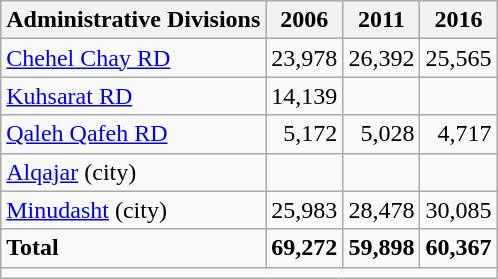<table class="wikitable">
<tr>
<th>Administrative Divisions</th>
<th>2006</th>
<th>2011</th>
<th>2016</th>
</tr>
<tr>
<td><a href='#'>Chehel Chay RD</a></td>
<td style="text-align: right;">23,978</td>
<td style="text-align: right;">26,392</td>
<td style="text-align: right;">25,565</td>
</tr>
<tr>
<td><a href='#'>Kuhsarat RD</a></td>
<td style="text-align: right;">14,139</td>
<td style="text-align: right;"></td>
<td style="text-align: right;"></td>
</tr>
<tr>
<td><a href='#'>Qaleh Qafeh RD</a></td>
<td style="text-align: right;">5,172</td>
<td style="text-align: right;">5,028</td>
<td style="text-align: right;">4,717</td>
</tr>
<tr>
<td><a href='#'>Alqajar</a> (city)</td>
<td style="text-align: right;"></td>
<td style="text-align: right;"></td>
<td style="text-align: right;"></td>
</tr>
<tr>
<td><a href='#'>Minudasht</a> (city)</td>
<td style="text-align: right;">25,983</td>
<td style="text-align: right;">28,478</td>
<td style="text-align: right;">30,085</td>
</tr>
<tr>
<td><strong>Total</strong></td>
<td style="text-align: right;"><strong>69,272</strong></td>
<td style="text-align: right;"><strong>59,898</strong></td>
<td style="text-align: right;"><strong>60,367</strong></td>
</tr>
<tr>
<td colspan=4></td>
</tr>
</table>
